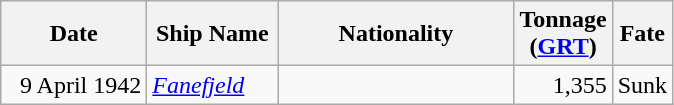<table class="wikitable sortable">
<tr>
<th width="90px">Date</th>
<th width="80px">Ship Name</th>
<th width="150px">Nationality</th>
<th width="25px">Tonnage <br>(<a href='#'>GRT</a>)</th>
<th width="30px">Fate</th>
</tr>
<tr>
<td align="right">9 April 1942</td>
<td align="left"><a href='#'><em>Fanefjeld</em></a></td>
<td align="left"></td>
<td align="right">1,355</td>
<td align="left">Sunk</td>
</tr>
</table>
